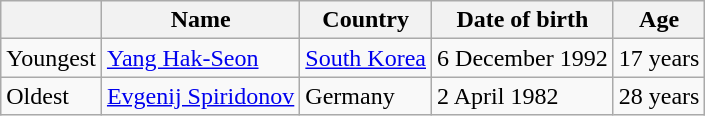<table class="wikitable">
<tr>
<th></th>
<th>Name</th>
<th>Country</th>
<th>Date of birth</th>
<th>Age</th>
</tr>
<tr>
<td>Youngest</td>
<td><a href='#'>Yang Hak-Seon</a></td>
<td><a href='#'>South Korea</a> </td>
<td>6 December 1992</td>
<td>17 years</td>
</tr>
<tr>
<td>Oldest</td>
<td><a href='#'>Evgenij Spiridonov</a></td>
<td>Germany </td>
<td>2 April 1982</td>
<td>28 years</td>
</tr>
</table>
